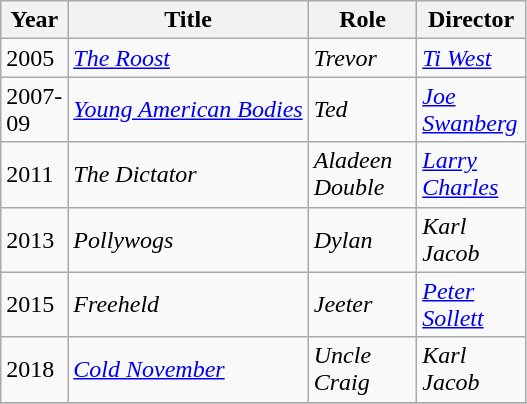<table class="wikitable sortable">
<tr>
<th width="33">Year</th>
<th>Title</th>
<th width=65>Role</th>
<th width=65>Director</th>
</tr>
<tr>
<td>2005</td>
<td><em><a href='#'>The Roost</a></em></td>
<td><em>Trevor</em></td>
<td><em><a href='#'>Ti West</a></em></td>
</tr>
<tr>
<td>2007-09</td>
<td><em><a href='#'>Young American Bodies</a></em></td>
<td><em>Ted</em></td>
<td><em><a href='#'>Joe Swanberg</a></em></td>
</tr>
<tr>
<td>2011</td>
<td><em>The Dictator</em></td>
<td><em>Aladeen Double</em></td>
<td><em><a href='#'>Larry Charles</a></em></td>
</tr>
<tr>
<td>2013</td>
<td><em>Pollywogs</em></td>
<td><em>Dylan</em></td>
<td><em>Karl Jacob</em></td>
</tr>
<tr>
<td>2015</td>
<td><em>Freeheld</em></td>
<td><em>Jeeter</em></td>
<td><em><a href='#'>Peter Sollett</a></em></td>
</tr>
<tr>
<td>2018</td>
<td><em><a href='#'>Cold November</a></em></td>
<td><em>Uncle Craig</em></td>
<td><em>Karl Jacob</em></td>
</tr>
<tr>
</tr>
</table>
